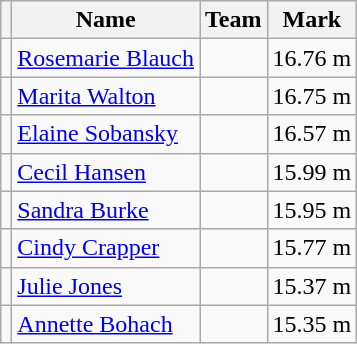<table class=wikitable>
<tr>
<th></th>
<th>Name</th>
<th>Team</th>
<th>Mark</th>
</tr>
<tr>
<td></td>
<td><a href='#'>Rosemarie Blauch</a></td>
<td></td>
<td>16.76 m</td>
</tr>
<tr>
<td></td>
<td><a href='#'>Marita Walton</a></td>
<td></td>
<td>16.75 m</td>
</tr>
<tr>
<td></td>
<td><a href='#'>Elaine Sobansky</a></td>
<td></td>
<td>16.57 m</td>
</tr>
<tr>
<td></td>
<td><a href='#'>Cecil Hansen</a></td>
<td></td>
<td>15.99 m</td>
</tr>
<tr>
<td></td>
<td><a href='#'>Sandra Burke</a></td>
<td></td>
<td>15.95 m</td>
</tr>
<tr>
<td></td>
<td><a href='#'>Cindy Crapper</a></td>
<td></td>
<td>15.77 m</td>
</tr>
<tr>
<td></td>
<td><a href='#'>Julie Jones</a></td>
<td></td>
<td>15.37 m</td>
</tr>
<tr>
<td></td>
<td><a href='#'>Annette Bohach</a></td>
<td></td>
<td>15.35 m</td>
</tr>
</table>
